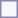<table style="border:1px solid #8888aa; background-color:#f7f8ff; padding:5px; font-size:95%; margin: 0px 12px 12px 0px;">
</table>
